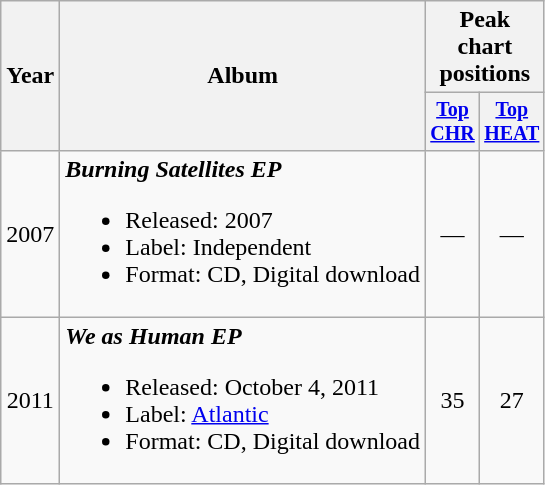<table class="wikitable" style="text-align:center;">
<tr>
<th rowspan="2">Year</th>
<th rowspan="2">Album</th>
<th colspan="3">Peak chart positions</th>
</tr>
<tr style="font-size:smaller;">
<th style="width:20px;"><a href='#'>Top<br>CHR</a></th>
<th style="width:20px;"><a href='#'>Top<br>HEAT</a></th>
</tr>
<tr>
<td>2007</td>
<td style="text-align:left;"><strong><em>Burning Satellites EP</em></strong><br><ul><li>Released: 2007</li><li>Label: Independent</li><li>Format: CD, Digital download</li></ul></td>
<td>—</td>
<td>—</td>
</tr>
<tr>
<td>2011</td>
<td style="text-align:left;"><strong><em>We as Human EP</em></strong><br><ul><li>Released: October 4, 2011</li><li>Label: <a href='#'>Atlantic</a></li><li>Format: CD, Digital download</li></ul></td>
<td>35</td>
<td>27</td>
</tr>
</table>
